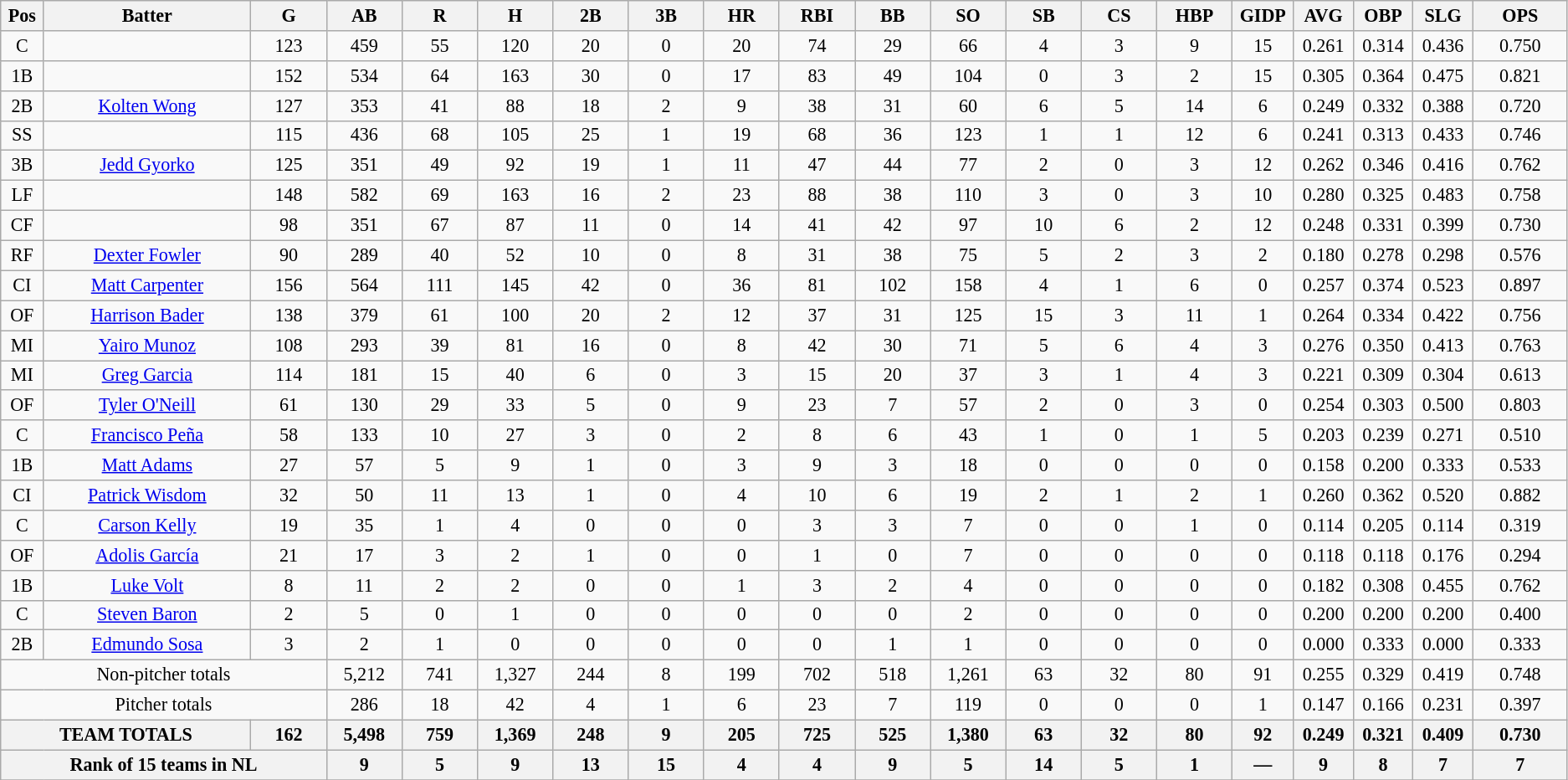<table class="wikitable sortable" style="font-size:92%; text-align:center;">
<tr>
<th style="width:2%;">Pos </th>
<th style="width:11%;">Batter </th>
<th style="width:4%;">G</th>
<th style="width:4%;">AB</th>
<th style="width:4%;">R</th>
<th style="width:4%;">H</th>
<th style="width:4%;">2B</th>
<th style="width:4%;">3B</th>
<th style="width:4%;">HR</th>
<th style="width:4%;">RBI</th>
<th style="width:4%;">BB</th>
<th style="width:4%;">SO</th>
<th style="width:4%;">SB</th>
<th style="width:4%;">CS</th>
<th style="width:4%;">HBP</th>
<th style="width:2%;">GIDP</th>
<th style="width:3%;">AVG</th>
<th style="width:3%;">OBP</th>
<th style="width:3%;">SLG</th>
<th style="width:5%;">OPS</th>
</tr>
<tr>
<td>C</td>
<td></td>
<td>123</td>
<td>459</td>
<td>55</td>
<td>120</td>
<td>20</td>
<td>0</td>
<td>20</td>
<td>74</td>
<td>29</td>
<td>66</td>
<td>4</td>
<td>3</td>
<td>9</td>
<td>15</td>
<td>0.261</td>
<td>0.314</td>
<td>0.436</td>
<td>0.750</td>
</tr>
<tr>
<td>1B</td>
<td></td>
<td>152</td>
<td>534</td>
<td>64</td>
<td>163</td>
<td>30</td>
<td>0</td>
<td>17</td>
<td>83</td>
<td>49</td>
<td>104</td>
<td>0</td>
<td>3</td>
<td>2</td>
<td>15</td>
<td>0.305</td>
<td>0.364</td>
<td>0.475</td>
<td>0.821</td>
</tr>
<tr>
<td>2B</td>
<td><a href='#'>Kolten Wong</a></td>
<td>127</td>
<td>353</td>
<td>41</td>
<td>88</td>
<td>18</td>
<td>2</td>
<td>9</td>
<td>38</td>
<td>31</td>
<td>60</td>
<td>6</td>
<td>5</td>
<td>14</td>
<td>6</td>
<td>0.249</td>
<td>0.332</td>
<td>0.388</td>
<td>0.720</td>
</tr>
<tr>
<td>SS</td>
<td></td>
<td>115</td>
<td>436</td>
<td>68</td>
<td>105</td>
<td>25</td>
<td>1</td>
<td>19</td>
<td>68</td>
<td>36</td>
<td>123</td>
<td>1</td>
<td>1</td>
<td>12</td>
<td>6</td>
<td>0.241</td>
<td>0.313</td>
<td>0.433</td>
<td>0.746</td>
</tr>
<tr>
<td>3B</td>
<td><a href='#'>Jedd Gyorko</a></td>
<td>125</td>
<td>351</td>
<td>49</td>
<td>92</td>
<td>19</td>
<td>1</td>
<td>11</td>
<td>47</td>
<td>44</td>
<td>77</td>
<td>2</td>
<td>0</td>
<td>3</td>
<td>12</td>
<td>0.262</td>
<td>0.346</td>
<td>0.416</td>
<td>0.762</td>
</tr>
<tr>
<td>LF</td>
<td></td>
<td>148</td>
<td>582</td>
<td>69</td>
<td>163</td>
<td>16</td>
<td>2</td>
<td>23</td>
<td>88</td>
<td>38</td>
<td>110</td>
<td>3</td>
<td>0</td>
<td>3</td>
<td>10</td>
<td>0.280</td>
<td>0.325</td>
<td>0.483</td>
<td>0.758</td>
</tr>
<tr>
<td>CF</td>
<td></td>
<td>98</td>
<td>351</td>
<td>67</td>
<td>87</td>
<td>11</td>
<td>0</td>
<td>14</td>
<td>41</td>
<td>42</td>
<td>97</td>
<td>10</td>
<td>6</td>
<td>2</td>
<td>12</td>
<td>0.248</td>
<td>0.331</td>
<td>0.399</td>
<td>0.730</td>
</tr>
<tr>
<td>RF</td>
<td><a href='#'>Dexter Fowler</a></td>
<td>90</td>
<td>289</td>
<td>40</td>
<td>52</td>
<td>10</td>
<td>0</td>
<td>8</td>
<td>31</td>
<td>38</td>
<td>75</td>
<td>5</td>
<td>2</td>
<td>3</td>
<td>2</td>
<td>0.180</td>
<td>0.278</td>
<td>0.298</td>
<td>0.576</td>
</tr>
<tr>
<td>CI</td>
<td><a href='#'>Matt Carpenter</a></td>
<td>156</td>
<td>564</td>
<td>111</td>
<td>145</td>
<td>42</td>
<td>0</td>
<td>36</td>
<td>81</td>
<td>102</td>
<td>158</td>
<td>4</td>
<td>1</td>
<td>6</td>
<td>0</td>
<td>0.257</td>
<td>0.374</td>
<td>0.523</td>
<td>0.897</td>
</tr>
<tr>
<td>OF</td>
<td><a href='#'>Harrison Bader</a></td>
<td>138</td>
<td>379</td>
<td>61</td>
<td>100</td>
<td>20</td>
<td>2</td>
<td>12</td>
<td>37</td>
<td>31</td>
<td>125</td>
<td>15</td>
<td>3</td>
<td>11</td>
<td>1</td>
<td>0.264</td>
<td>0.334</td>
<td>0.422</td>
<td>0.756</td>
</tr>
<tr>
<td>MI</td>
<td><a href='#'>Yairo Munoz</a></td>
<td>108</td>
<td>293</td>
<td>39</td>
<td>81</td>
<td>16</td>
<td>0</td>
<td>8</td>
<td>42</td>
<td>30</td>
<td>71</td>
<td>5</td>
<td>6</td>
<td>4</td>
<td>3</td>
<td>0.276</td>
<td>0.350</td>
<td>0.413</td>
<td>0.763</td>
</tr>
<tr>
<td>MI</td>
<td><a href='#'>Greg Garcia</a></td>
<td>114</td>
<td>181</td>
<td>15</td>
<td>40</td>
<td>6</td>
<td>0</td>
<td>3</td>
<td>15</td>
<td>20</td>
<td>37</td>
<td>3</td>
<td>1</td>
<td>4</td>
<td>3</td>
<td>0.221</td>
<td>0.309</td>
<td>0.304</td>
<td>0.613</td>
</tr>
<tr>
<td>OF</td>
<td><a href='#'>Tyler O'Neill</a></td>
<td>61</td>
<td>130</td>
<td>29</td>
<td>33</td>
<td>5</td>
<td>0</td>
<td>9</td>
<td>23</td>
<td>7</td>
<td>57</td>
<td>2</td>
<td>0</td>
<td>3</td>
<td>0</td>
<td>0.254</td>
<td>0.303</td>
<td>0.500</td>
<td>0.803</td>
</tr>
<tr>
<td>C</td>
<td><a href='#'>Francisco Peña</a></td>
<td>58</td>
<td>133</td>
<td>10</td>
<td>27</td>
<td>3</td>
<td>0</td>
<td>2</td>
<td>8</td>
<td>6</td>
<td>43</td>
<td>1</td>
<td>0</td>
<td>1</td>
<td>5</td>
<td>0.203</td>
<td>0.239</td>
<td>0.271</td>
<td>0.510</td>
</tr>
<tr>
<td>1B</td>
<td><a href='#'>Matt Adams</a></td>
<td>27</td>
<td>57</td>
<td>5</td>
<td>9</td>
<td>1</td>
<td>0</td>
<td>3</td>
<td>9</td>
<td>3</td>
<td>18</td>
<td>0</td>
<td>0</td>
<td>0</td>
<td>0</td>
<td>0.158</td>
<td>0.200</td>
<td>0.333</td>
<td>0.533</td>
</tr>
<tr>
<td>CI</td>
<td><a href='#'>Patrick Wisdom</a></td>
<td>32</td>
<td>50</td>
<td>11</td>
<td>13</td>
<td>1</td>
<td>0</td>
<td>4</td>
<td>10</td>
<td>6</td>
<td>19</td>
<td>2</td>
<td>1</td>
<td>2</td>
<td>1</td>
<td>0.260</td>
<td>0.362</td>
<td>0.520</td>
<td>0.882</td>
</tr>
<tr>
<td>C</td>
<td><a href='#'>Carson Kelly</a></td>
<td>19</td>
<td>35</td>
<td>1</td>
<td>4</td>
<td>0</td>
<td>0</td>
<td>0</td>
<td>3</td>
<td>3</td>
<td>7</td>
<td>0</td>
<td>0</td>
<td>1</td>
<td>0</td>
<td>0.114</td>
<td>0.205</td>
<td>0.114</td>
<td>0.319</td>
</tr>
<tr>
<td>OF</td>
<td><a href='#'>Adolis García</a></td>
<td>21</td>
<td>17</td>
<td>3</td>
<td>2</td>
<td>1</td>
<td>0</td>
<td>0</td>
<td>1</td>
<td>0</td>
<td>7</td>
<td>0</td>
<td>0</td>
<td>0</td>
<td>0</td>
<td>0.118</td>
<td>0.118</td>
<td>0.176</td>
<td>0.294</td>
</tr>
<tr>
<td>1B</td>
<td><a href='#'>Luke Volt</a></td>
<td>8</td>
<td>11</td>
<td>2</td>
<td>2</td>
<td>0</td>
<td>0</td>
<td>1</td>
<td>3</td>
<td>2</td>
<td>4</td>
<td>0</td>
<td>0</td>
<td>0</td>
<td>0</td>
<td>0.182</td>
<td>0.308</td>
<td>0.455</td>
<td>0.762</td>
</tr>
<tr>
<td>C</td>
<td><a href='#'>Steven Baron</a></td>
<td>2</td>
<td>5</td>
<td>0</td>
<td>1</td>
<td>0</td>
<td>0</td>
<td>0</td>
<td>0</td>
<td>0</td>
<td>2</td>
<td>0</td>
<td>0</td>
<td>0</td>
<td>0</td>
<td>0.200</td>
<td>0.200</td>
<td>0.200</td>
<td>0.400</td>
</tr>
<tr>
<td>2B</td>
<td><a href='#'>Edmundo Sosa</a></td>
<td>3</td>
<td>2</td>
<td>1</td>
<td>0</td>
<td>0</td>
<td>0</td>
<td>0</td>
<td>0</td>
<td>1</td>
<td>1</td>
<td>0</td>
<td>0</td>
<td>0</td>
<td>0</td>
<td>0.000</td>
<td>0.333</td>
<td>0.000</td>
<td>0.333</td>
</tr>
<tr class="sortbottom">
<td colspan="3">Non-pitcher totals</td>
<td>5,212</td>
<td>741</td>
<td>1,327</td>
<td>244</td>
<td>8</td>
<td>199</td>
<td>702</td>
<td>518</td>
<td>1,261</td>
<td>63</td>
<td>32</td>
<td>80</td>
<td>91</td>
<td>0.255</td>
<td>0.329</td>
<td>0.419</td>
<td>0.748</td>
</tr>
<tr>
<td colspan="3">Pitcher totals</td>
<td>286</td>
<td>18</td>
<td>42</td>
<td>4</td>
<td>1</td>
<td>6</td>
<td>23</td>
<td>7</td>
<td>119</td>
<td>0</td>
<td>0</td>
<td>0</td>
<td>1</td>
<td>0.147</td>
<td>0.166</td>
<td>0.231</td>
<td>0.397</td>
</tr>
<tr>
<th colspan="2"><strong>TEAM TOTALS</strong></th>
<th><strong>162</strong></th>
<th><strong>5,498</strong></th>
<th><strong>759</strong></th>
<th><strong>1,369</strong></th>
<th><strong>248</strong></th>
<th><strong>9</strong></th>
<th><strong>205</strong></th>
<th><strong>725</strong></th>
<th><strong>525</strong></th>
<th><strong>1,380</strong></th>
<th><strong>63</strong></th>
<th><strong>32</strong></th>
<th><strong>80</strong></th>
<th><strong>92</strong></th>
<th><strong>0.249</strong></th>
<th><strong>0.321</strong></th>
<th><strong>0.409</strong></th>
<th><strong>0.730</strong></th>
</tr>
<tr>
<th colspan="3"><strong>Rank of 15 teams in NL</strong></th>
<th>9</th>
<th>5</th>
<th>9</th>
<th>13</th>
<th>15</th>
<th>4</th>
<th>4</th>
<th>9</th>
<th>5</th>
<th>14</th>
<th>5</th>
<th>1</th>
<th>—</th>
<th>9</th>
<th>8</th>
<th>7</th>
<th>7</th>
</tr>
<tr>
</tr>
</table>
